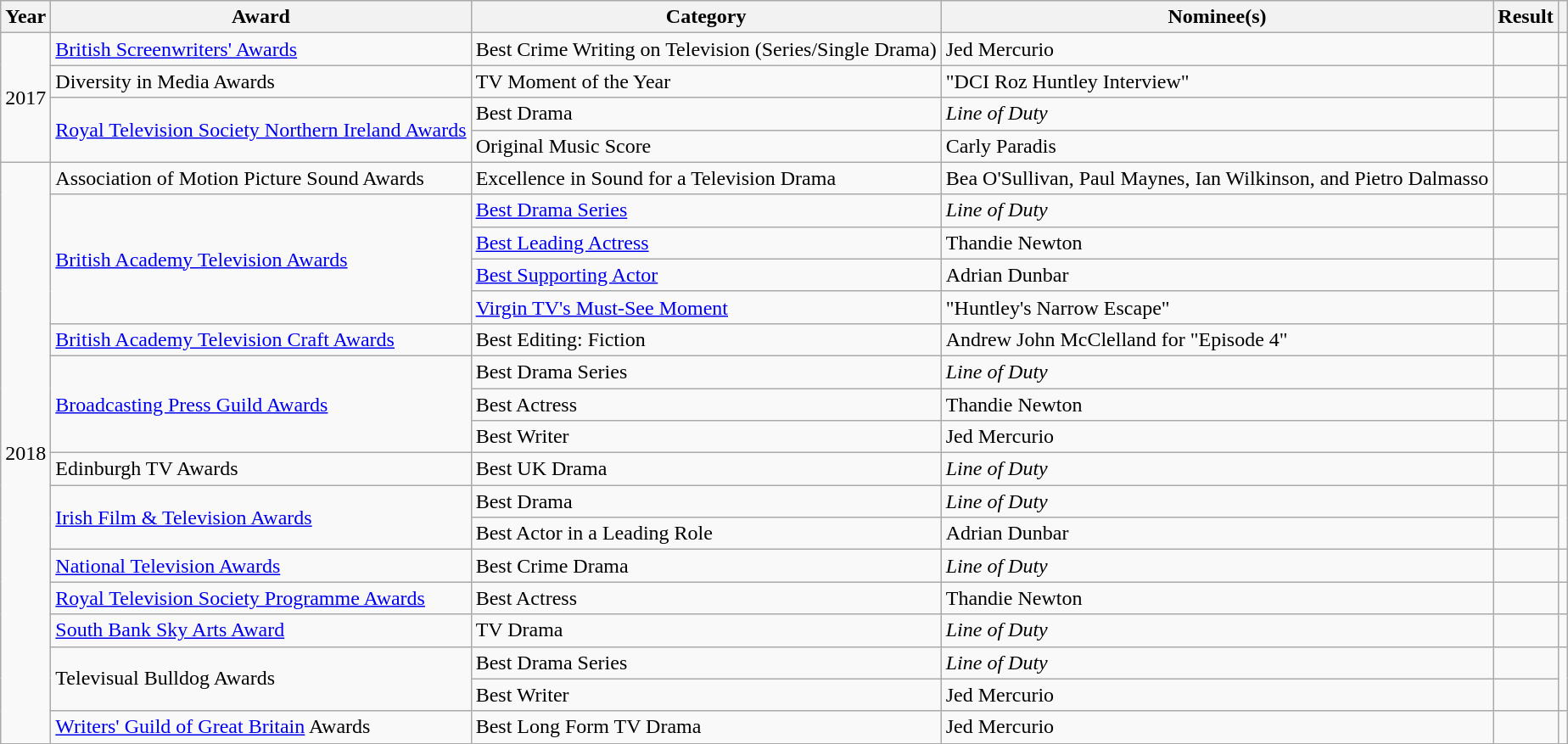<table class="wikitable">
<tr>
<th>Year</th>
<th>Award</th>
<th>Category</th>
<th>Nominee(s)</th>
<th>Result</th>
<th></th>
</tr>
<tr>
<td rowspan="4">2017</td>
<td><a href='#'>British Screenwriters' Awards</a></td>
<td>Best Crime Writing on Television (Series/Single Drama)</td>
<td>Jed Mercurio</td>
<td></td>
<td></td>
</tr>
<tr>
<td>Diversity in Media Awards</td>
<td>TV Moment of the Year</td>
<td>"DCI Roz Huntley Interview"</td>
<td></td>
<td></td>
</tr>
<tr>
<td rowspan="2"><a href='#'>Royal Television Society Northern Ireland Awards</a></td>
<td>Best Drama</td>
<td><em>Line of Duty</em></td>
<td></td>
<td rowspan="2"></td>
</tr>
<tr>
<td>Original Music Score</td>
<td>Carly Paradis</td>
<td></td>
</tr>
<tr>
<td rowspan="18">2018</td>
<td>Association of Motion Picture Sound Awards</td>
<td>Excellence in Sound for a Television Drama</td>
<td>Bea O'Sullivan, Paul Maynes, Ian Wilkinson, and Pietro Dalmasso</td>
<td></td>
<td></td>
</tr>
<tr>
<td rowspan="4"><a href='#'>British Academy Television Awards</a></td>
<td><a href='#'>Best Drama Series</a></td>
<td><em>Line of Duty</em></td>
<td></td>
<td rowspan="4"></td>
</tr>
<tr>
<td><a href='#'>Best Leading Actress</a></td>
<td>Thandie Newton</td>
<td></td>
</tr>
<tr>
<td><a href='#'>Best Supporting Actor</a></td>
<td>Adrian Dunbar</td>
<td></td>
</tr>
<tr>
<td><a href='#'>Virgin TV's Must-See Moment</a></td>
<td>"Huntley's Narrow Escape"</td>
<td></td>
</tr>
<tr>
<td><a href='#'>British Academy Television Craft Awards</a></td>
<td>Best Editing: Fiction</td>
<td>Andrew John McClelland for "Episode 4"</td>
<td></td>
<td></td>
</tr>
<tr>
<td rowspan="3"><a href='#'>Broadcasting Press Guild Awards</a></td>
<td>Best Drama Series</td>
<td><em>Line of Duty</em></td>
<td></td>
<td></td>
</tr>
<tr>
<td>Best Actress</td>
<td>Thandie Newton</td>
<td></td>
<td></td>
</tr>
<tr>
<td>Best Writer</td>
<td>Jed Mercurio</td>
<td></td>
<td></td>
</tr>
<tr>
<td>Edinburgh TV Awards</td>
<td>Best UK Drama</td>
<td><em>Line of Duty</em></td>
<td></td>
<td></td>
</tr>
<tr>
<td rowspan="2"><a href='#'>Irish Film & Television Awards</a></td>
<td>Best Drama</td>
<td><em>Line of Duty</em></td>
<td></td>
<td rowspan="2"></td>
</tr>
<tr>
<td>Best Actor in a Leading Role</td>
<td>Adrian Dunbar</td>
<td></td>
</tr>
<tr>
<td><a href='#'>National Television Awards</a></td>
<td>Best Crime Drama</td>
<td><em>Line of Duty</em></td>
<td></td>
<td></td>
</tr>
<tr>
<td><a href='#'>Royal Television Society Programme Awards</a></td>
<td>Best Actress</td>
<td>Thandie Newton</td>
<td></td>
<td></td>
</tr>
<tr>
<td><a href='#'>South Bank Sky Arts Award</a></td>
<td>TV Drama</td>
<td><em>Line of Duty</em></td>
<td></td>
<td></td>
</tr>
<tr>
<td rowspan="2">Televisual Bulldog Awards</td>
<td>Best Drama Series</td>
<td><em>Line of Duty</em></td>
<td></td>
<td rowspan="2"></td>
</tr>
<tr>
<td>Best Writer</td>
<td>Jed Mercurio</td>
<td></td>
</tr>
<tr>
<td><a href='#'>Writers' Guild of Great Britain</a> Awards</td>
<td>Best Long Form TV Drama</td>
<td>Jed Mercurio</td>
<td></td>
<td></td>
</tr>
</table>
